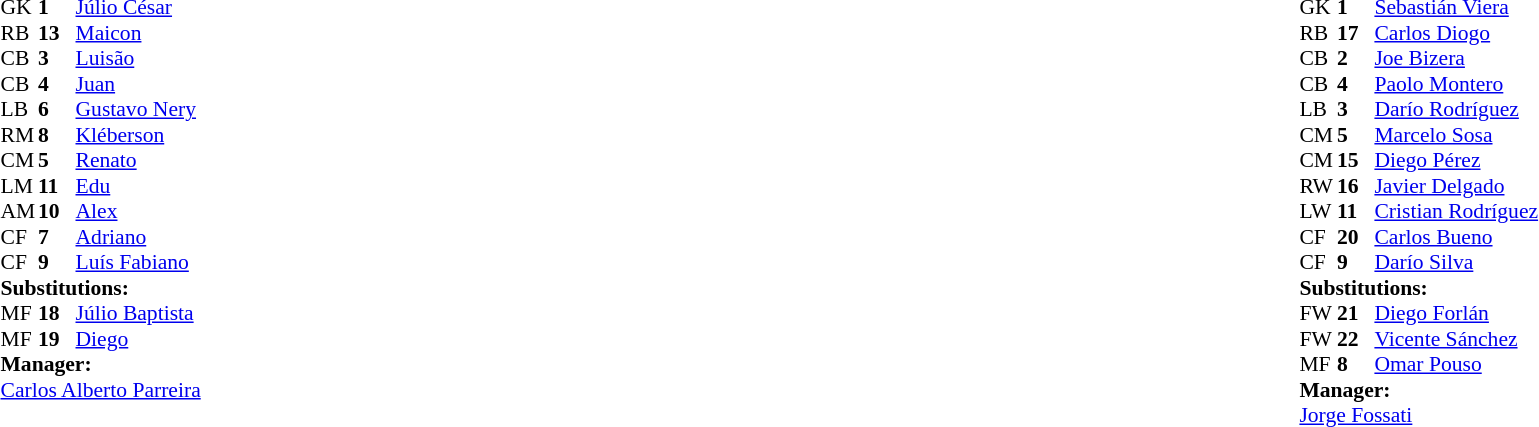<table width="100%">
<tr>
<td valign="top" width="50%"><br><table style="font-size: 90%" cellspacing="0" cellpadding="0">
<tr>
<th width=25></th>
<th width=25></th>
</tr>
<tr>
<td>GK</td>
<td><strong>1</strong></td>
<td><a href='#'>Júlio César</a></td>
</tr>
<tr>
<td>RB</td>
<td><strong>13</strong></td>
<td><a href='#'>Maicon</a></td>
</tr>
<tr>
<td>CB</td>
<td><strong>3</strong></td>
<td><a href='#'>Luisão</a></td>
</tr>
<tr>
<td>CB</td>
<td><strong>4</strong></td>
<td><a href='#'>Juan</a></td>
</tr>
<tr>
<td>LB</td>
<td><strong>6</strong></td>
<td><a href='#'>Gustavo Nery</a></td>
</tr>
<tr>
<td>RM</td>
<td><strong>8</strong></td>
<td><a href='#'>Kléberson</a></td>
<td></td>
<td></td>
</tr>
<tr>
<td>CM</td>
<td><strong>5</strong></td>
<td><a href='#'>Renato</a></td>
</tr>
<tr>
<td>LM</td>
<td><strong>11</strong></td>
<td><a href='#'>Edu</a></td>
<td></td>
<td></td>
</tr>
<tr>
<td>AM</td>
<td><strong>10</strong></td>
<td><a href='#'>Alex</a></td>
</tr>
<tr>
<td>CF</td>
<td><strong>7</strong></td>
<td><a href='#'>Adriano</a></td>
</tr>
<tr>
<td>CF</td>
<td><strong>9</strong></td>
<td><a href='#'>Luís Fabiano</a></td>
</tr>
<tr>
<td colspan=3><strong>Substitutions:</strong></td>
</tr>
<tr>
<td>MF</td>
<td><strong>18</strong></td>
<td><a href='#'>Júlio Baptista</a></td>
<td></td>
<td></td>
</tr>
<tr>
<td>MF</td>
<td><strong>19</strong></td>
<td><a href='#'>Diego</a></td>
<td></td>
<td></td>
</tr>
<tr>
<td colspan=3><strong>Manager:</strong></td>
</tr>
<tr>
<td colspan="4"><a href='#'>Carlos Alberto Parreira</a></td>
</tr>
</table>
</td>
<td valign="top"></td>
<td valign="top" width="50%"><br><table style="font-size: 90%" cellspacing="0" cellpadding="0" align="center">
<tr>
<th width=25></th>
<th width=25></th>
</tr>
<tr>
<td>GK</td>
<td><strong>1</strong></td>
<td><a href='#'>Sebastián Viera</a></td>
</tr>
<tr>
<td>RB</td>
<td><strong>17</strong></td>
<td><a href='#'>Carlos Diogo</a></td>
</tr>
<tr>
<td>CB</td>
<td><strong>2</strong></td>
<td><a href='#'>Joe Bizera</a></td>
</tr>
<tr>
<td>CB</td>
<td><strong>4</strong></td>
<td><a href='#'>Paolo Montero</a></td>
</tr>
<tr>
<td>LB</td>
<td><strong>3</strong></td>
<td><a href='#'>Darío Rodríguez</a></td>
</tr>
<tr>
<td>CM</td>
<td><strong>5</strong></td>
<td><a href='#'>Marcelo Sosa</a></td>
</tr>
<tr>
<td>CM</td>
<td><strong>15</strong></td>
<td><a href='#'>Diego Pérez</a></td>
<td></td>
<td></td>
</tr>
<tr>
<td>RW</td>
<td><strong>16</strong></td>
<td><a href='#'>Javier Delgado</a></td>
<td></td>
</tr>
<tr>
<td>LW</td>
<td><strong>11</strong></td>
<td><a href='#'>Cristian Rodríguez</a></td>
<td></td>
<td></td>
</tr>
<tr>
<td>CF</td>
<td><strong>20</strong></td>
<td><a href='#'>Carlos Bueno</a></td>
<td></td>
<td></td>
</tr>
<tr>
<td>CF</td>
<td><strong>9</strong></td>
<td><a href='#'>Darío Silva</a></td>
</tr>
<tr>
<td colspan=3><strong>Substitutions:</strong></td>
</tr>
<tr>
<td>FW</td>
<td><strong>21</strong></td>
<td><a href='#'>Diego Forlán</a></td>
<td></td>
<td></td>
</tr>
<tr>
<td>FW</td>
<td><strong>22</strong></td>
<td><a href='#'>Vicente Sánchez</a></td>
<td></td>
<td></td>
</tr>
<tr>
<td>MF</td>
<td><strong>8</strong></td>
<td><a href='#'>Omar Pouso</a></td>
<td></td>
<td></td>
</tr>
<tr>
<td colspan=3><strong>Manager:</strong></td>
</tr>
<tr>
<td colspan=3><a href='#'>Jorge Fossati</a></td>
</tr>
</table>
</td>
</tr>
</table>
